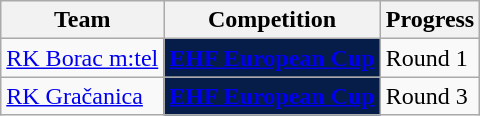<table class="wikitable sortable">
<tr>
<th>Team</th>
<th>Competition</th>
<th>Progress</th>
</tr>
<tr>
<td><a href='#'>RK Borac m:tel</a></td>
<td style="background-color:#071D49;color:#D0D3D4;text-align:center"><strong><a href='#'><span>EHF European Cup</span></a></strong></td>
<td>Round 1</td>
</tr>
<tr>
<td><a href='#'>RK Gračanica</a></td>
<td style="background-color:#071D49;color:#D0D3D4;text-align:center"><strong><a href='#'><span>EHF European Cup</span></a></strong></td>
<td>Round 3</td>
</tr>
</table>
